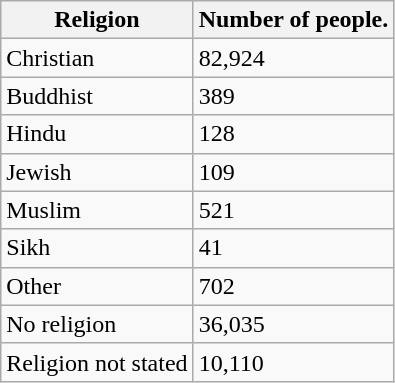<table class="wikitable">
<tr>
<th heading>Religion</th>
<th heading>Number of people.</th>
</tr>
<tr>
<td>Christian</td>
<td>82,924</td>
</tr>
<tr>
<td>Buddhist</td>
<td>389</td>
</tr>
<tr>
<td>Hindu</td>
<td>128</td>
</tr>
<tr>
<td>Jewish</td>
<td>109</td>
</tr>
<tr>
<td>Muslim</td>
<td>521</td>
</tr>
<tr>
<td>Sikh</td>
<td>41</td>
</tr>
<tr>
<td>Other</td>
<td>702</td>
</tr>
<tr>
<td>No religion</td>
<td>36,035</td>
</tr>
<tr>
<td>Religion not stated</td>
<td>10,110</td>
</tr>
</table>
